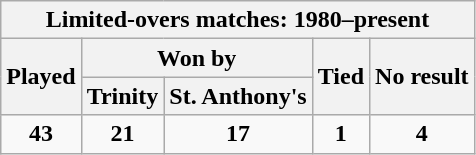<table class="wikitable" style="font-size:100%; text-align:center">
<tr>
<th colspan=5>Limited-overs matches: 1980–present</th>
</tr>
<tr>
<th rowspan=2>Played</th>
<th colspan=2>Won by</th>
<th rowspan=2>Tied</th>
<th rowspan=2>No result</th>
</tr>
<tr>
<th>Trinity</th>
<th>St. Anthony's</th>
</tr>
<tr style="text-align:center; font-weight:bold; background:">
<td>43</td>
<td>21</td>
<td>17</td>
<td>1</td>
<td>4</td>
</tr>
</table>
